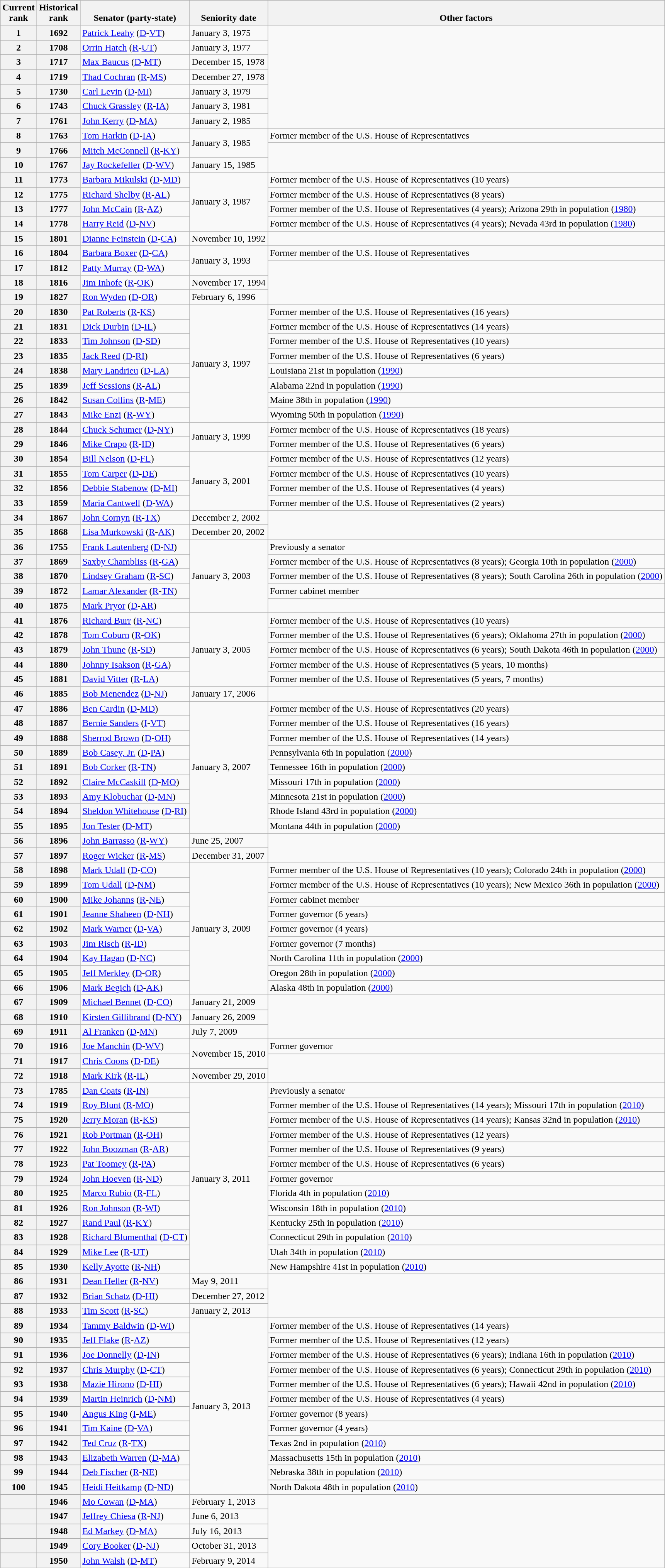<table class=wikitable>
<tr valign=bottom>
<th>Current<br>rank</th>
<th>Historical<br>rank</th>
<th>Senator (party-state)</th>
<th>Seniority date</th>
<th>Other factors</th>
</tr>
<tr>
<th>1</th>
<th>1692</th>
<td><a href='#'>Patrick Leahy</a> (<a href='#'>D</a>-<a href='#'>VT</a>)</td>
<td>January 3, 1975</td>
<td rowspan=7> </td>
</tr>
<tr>
<th>2</th>
<th>1708</th>
<td><a href='#'>Orrin Hatch</a> (<a href='#'>R</a>-<a href='#'>UT</a>)</td>
<td>January 3, 1977</td>
</tr>
<tr>
<th>3</th>
<th>1717</th>
<td><a href='#'>Max Baucus</a> (<a href='#'>D</a>-<a href='#'>MT</a>)</td>
<td>December 15, 1978</td>
</tr>
<tr>
<th>4</th>
<th>1719</th>
<td><a href='#'>Thad Cochran</a> (<a href='#'>R</a>-<a href='#'>MS</a>)</td>
<td>December 27, 1978</td>
</tr>
<tr>
<th>5</th>
<th>1730</th>
<td><a href='#'>Carl Levin</a> (<a href='#'>D</a>-<a href='#'>MI</a>)</td>
<td>January 3, 1979</td>
</tr>
<tr>
<th>6</th>
<th>1743</th>
<td><a href='#'>Chuck Grassley</a> (<a href='#'>R</a>-<a href='#'>IA</a>)</td>
<td>January 3, 1981</td>
</tr>
<tr>
<th>7</th>
<th>1761</th>
<td><a href='#'>John Kerry</a> (<a href='#'>D</a>-<a href='#'>MA</a>)</td>
<td>January 2, 1985</td>
</tr>
<tr>
<th>8</th>
<th>1763</th>
<td><a href='#'>Tom Harkin</a> (<a href='#'>D</a>-<a href='#'>IA</a>)</td>
<td rowspan=2>January 3, 1985</td>
<td>Former member of the U.S. House of Representatives</td>
</tr>
<tr>
<th>9</th>
<th>1766</th>
<td><a href='#'>Mitch McConnell</a> (<a href='#'>R</a>-<a href='#'>KY</a>)</td>
<td rowspan=2> </td>
</tr>
<tr>
<th>10</th>
<th>1767</th>
<td><a href='#'>Jay Rockefeller</a> (<a href='#'>D</a>-<a href='#'>WV</a>)</td>
<td>January 15, 1985</td>
</tr>
<tr>
<th>11</th>
<th>1773</th>
<td><a href='#'>Barbara Mikulski</a> (<a href='#'>D</a>-<a href='#'>MD</a>)</td>
<td rowspan=4>January 3, 1987</td>
<td>Former member of the U.S. House of Representatives (10 years)</td>
</tr>
<tr>
<th>12</th>
<th>1775</th>
<td><a href='#'>Richard Shelby</a> (<a href='#'>R</a>-<a href='#'>AL</a>)</td>
<td>Former member of the U.S. House of Representatives (8 years)</td>
</tr>
<tr>
<th>13</th>
<th>1777</th>
<td><a href='#'>John McCain</a> (<a href='#'>R</a>-<a href='#'>AZ</a>)</td>
<td>Former member of the U.S. House of Representatives (4 years); Arizona 29th in population (<a href='#'>1980</a>)</td>
</tr>
<tr>
<th>14</th>
<th>1778</th>
<td><a href='#'>Harry Reid</a> (<a href='#'>D</a>-<a href='#'>NV</a>)</td>
<td>Former member of the U.S. House of Representatives (4 years); Nevada 43rd in population (<a href='#'>1980</a>)</td>
</tr>
<tr>
<th>15</th>
<th>1801</th>
<td><a href='#'>Dianne Feinstein</a> (<a href='#'>D</a>-<a href='#'>CA</a>)</td>
<td>November 10, 1992</td>
<td></td>
</tr>
<tr>
<th>16</th>
<th>1804</th>
<td><a href='#'>Barbara Boxer</a> (<a href='#'>D</a>-<a href='#'>CA</a>)</td>
<td rowspan=2>January 3, 1993</td>
<td>Former member of the U.S. House of Representatives</td>
</tr>
<tr>
<th>17</th>
<th>1812</th>
<td><a href='#'>Patty Murray</a> (<a href='#'>D</a>-<a href='#'>WA</a>)</td>
<td rowspan=3> </td>
</tr>
<tr>
<th>18</th>
<th>1816</th>
<td><a href='#'>Jim Inhofe</a> (<a href='#'>R</a>-<a href='#'>OK</a>)</td>
<td>November 17, 1994</td>
</tr>
<tr>
<th>19</th>
<th>1827</th>
<td><a href='#'>Ron Wyden</a> (<a href='#'>D</a>-<a href='#'>OR</a>)</td>
<td>February 6, 1996</td>
</tr>
<tr>
<th>20</th>
<th>1830</th>
<td><a href='#'>Pat Roberts</a> (<a href='#'>R</a>-<a href='#'>KS</a>)</td>
<td rowspan=8>January 3, 1997</td>
<td>Former member of the U.S. House of Representatives (16 years)</td>
</tr>
<tr>
<th>21</th>
<th>1831</th>
<td><a href='#'>Dick Durbin</a> (<a href='#'>D</a>-<a href='#'>IL</a>)</td>
<td>Former member of the U.S. House of Representatives (14 years)</td>
</tr>
<tr>
<th>22</th>
<th>1833</th>
<td><a href='#'>Tim Johnson</a> (<a href='#'>D</a>-<a href='#'>SD</a>)</td>
<td>Former member of the U.S. House of Representatives (10 years)</td>
</tr>
<tr>
<th>23</th>
<th>1835</th>
<td><a href='#'>Jack Reed</a> (<a href='#'>D</a>-<a href='#'>RI</a>)</td>
<td>Former member of the U.S. House of Representatives (6 years)</td>
</tr>
<tr>
<th>24</th>
<th>1838</th>
<td><a href='#'>Mary Landrieu</a> (<a href='#'>D</a>-<a href='#'>LA</a>)</td>
<td>Louisiana 21st in population (<a href='#'>1990</a>)</td>
</tr>
<tr>
<th>25</th>
<th>1839</th>
<td><a href='#'>Jeff Sessions</a> (<a href='#'>R</a>-<a href='#'>AL</a>)</td>
<td>Alabama 22nd in population (<a href='#'>1990</a>)</td>
</tr>
<tr>
<th>26</th>
<th>1842</th>
<td><a href='#'>Susan Collins</a> (<a href='#'>R</a>-<a href='#'>ME</a>)</td>
<td>Maine 38th in population (<a href='#'>1990</a>)</td>
</tr>
<tr>
<th>27</th>
<th>1843</th>
<td><a href='#'>Mike Enzi</a> (<a href='#'>R</a>-<a href='#'>WY</a>)</td>
<td>Wyoming 50th in population (<a href='#'>1990</a>)</td>
</tr>
<tr>
<th>28</th>
<th>1844</th>
<td><a href='#'>Chuck Schumer</a> (<a href='#'>D</a>-<a href='#'>NY</a>)</td>
<td rowspan=2>January 3, 1999</td>
<td>Former member of the U.S. House of Representatives (18 years)</td>
</tr>
<tr>
<th>29</th>
<th>1846</th>
<td><a href='#'>Mike Crapo</a> (<a href='#'>R</a>-<a href='#'>ID</a>)</td>
<td>Former member of the U.S. House of Representatives (6 years)</td>
</tr>
<tr>
<th>30</th>
<th>1854</th>
<td><a href='#'>Bill Nelson</a> (<a href='#'>D</a>-<a href='#'>FL</a>)</td>
<td rowspan=4>January 3, 2001</td>
<td>Former member of the U.S. House of Representatives (12 years)</td>
</tr>
<tr>
<th>31</th>
<th>1855</th>
<td><a href='#'>Tom Carper</a> (<a href='#'>D</a>-<a href='#'>DE</a>)</td>
<td>Former member of the U.S. House of Representatives (10 years)</td>
</tr>
<tr>
<th>32</th>
<th>1856</th>
<td><a href='#'>Debbie Stabenow</a> (<a href='#'>D</a>-<a href='#'>MI</a>)</td>
<td>Former member of the U.S. House of Representatives (4 years)</td>
</tr>
<tr>
<th>33</th>
<th>1859</th>
<td><a href='#'>Maria Cantwell</a> (<a href='#'>D</a>-<a href='#'>WA</a>)</td>
<td>Former member of the U.S. House of Representatives (2 years)</td>
</tr>
<tr>
<th>34</th>
<th>1867</th>
<td><a href='#'>John Cornyn</a> (<a href='#'>R</a>-<a href='#'>TX</a>)</td>
<td>December 2, 2002</td>
<td rowspan=2> </td>
</tr>
<tr>
<th>35</th>
<th>1868</th>
<td><a href='#'>Lisa Murkowski</a> (<a href='#'>R</a>-<a href='#'>AK</a>)</td>
<td>December 20, 2002</td>
</tr>
<tr>
<th>36</th>
<th>1755</th>
<td><a href='#'>Frank Lautenberg</a> (<a href='#'>D</a>-<a href='#'>NJ</a>)</td>
<td rowspan=5>January 3, 2003</td>
<td>Previously a senator</td>
</tr>
<tr>
<th>37</th>
<th>1869</th>
<td><a href='#'>Saxby Chambliss</a> (<a href='#'>R</a>-<a href='#'>GA</a>)</td>
<td>Former member of the U.S. House of Representatives (8 years); Georgia 10th in population (<a href='#'>2000</a>)</td>
</tr>
<tr>
<th>38</th>
<th>1870</th>
<td><a href='#'>Lindsey Graham</a> (<a href='#'>R</a>-<a href='#'>SC</a>)</td>
<td>Former member of the U.S. House of Representatives (8 years); South Carolina 26th in population (<a href='#'>2000</a>)</td>
</tr>
<tr>
<th>39</th>
<th>1872</th>
<td><a href='#'>Lamar Alexander</a> (<a href='#'>R</a>-<a href='#'>TN</a>)</td>
<td>Former cabinet member</td>
</tr>
<tr>
<th>40</th>
<th>1875</th>
<td><a href='#'>Mark Pryor</a> (<a href='#'>D</a>-<a href='#'>AR</a>)</td>
<td> </td>
</tr>
<tr>
<th>41</th>
<th>1876</th>
<td><a href='#'>Richard Burr</a> (<a href='#'>R</a>-<a href='#'>NC</a>)</td>
<td rowspan=5>January 3, 2005</td>
<td>Former member of the U.S. House of Representatives (10 years)</td>
</tr>
<tr>
<th>42</th>
<th>1878</th>
<td><a href='#'>Tom Coburn</a> (<a href='#'>R</a>-<a href='#'>OK</a>)</td>
<td>Former member of the U.S. House of Representatives (6 years); Oklahoma 27th in population (<a href='#'>2000</a>)</td>
</tr>
<tr>
<th>43</th>
<th>1879</th>
<td><a href='#'>John Thune</a> (<a href='#'>R</a>-<a href='#'>SD</a>)</td>
<td>Former member of the U.S. House of Representatives (6 years); South Dakota 46th in population (<a href='#'>2000</a>)</td>
</tr>
<tr>
<th>44</th>
<th>1880</th>
<td><a href='#'>Johnny Isakson</a> (<a href='#'>R</a>-<a href='#'>GA</a>)</td>
<td>Former member of the U.S. House of Representatives (5 years, 10 months)</td>
</tr>
<tr>
<th>45</th>
<th>1881</th>
<td><a href='#'>David Vitter</a> (<a href='#'>R</a>-<a href='#'>LA</a>)</td>
<td>Former member of the U.S. House of Representatives (5 years, 7 months)</td>
</tr>
<tr>
<th>46</th>
<th>1885</th>
<td><a href='#'>Bob Menendez</a> (<a href='#'>D</a>-<a href='#'>NJ</a>)</td>
<td>January 17, 2006</td>
<td></td>
</tr>
<tr>
<th>47</th>
<th>1886</th>
<td><a href='#'>Ben Cardin</a> (<a href='#'>D</a>-<a href='#'>MD</a>)</td>
<td rowspan=9>January 3, 2007</td>
<td>Former member of the U.S. House of Representatives (20 years)</td>
</tr>
<tr>
<th>48</th>
<th>1887</th>
<td><a href='#'>Bernie Sanders</a> (<a href='#'>I</a>-<a href='#'>VT</a>)</td>
<td>Former member of the U.S. House of Representatives (16 years)</td>
</tr>
<tr>
<th>49</th>
<th>1888</th>
<td><a href='#'>Sherrod Brown</a> (<a href='#'>D</a>-<a href='#'>OH</a>)</td>
<td>Former member of the U.S. House of Representatives (14 years)</td>
</tr>
<tr>
<th>50</th>
<th>1889</th>
<td><a href='#'>Bob Casey, Jr.</a> (<a href='#'>D</a>-<a href='#'>PA</a>)</td>
<td>Pennsylvania 6th in population (<a href='#'>2000</a>)</td>
</tr>
<tr>
<th>51</th>
<th>1891</th>
<td><a href='#'>Bob Corker</a> (<a href='#'>R</a>-<a href='#'>TN</a>)</td>
<td>Tennessee 16th in population (<a href='#'>2000</a>)</td>
</tr>
<tr>
<th>52</th>
<th>1892</th>
<td><a href='#'>Claire McCaskill</a> (<a href='#'>D</a>-<a href='#'>MO</a>)</td>
<td>Missouri 17th in population (<a href='#'>2000</a>)</td>
</tr>
<tr>
<th>53</th>
<th>1893</th>
<td><a href='#'>Amy Klobuchar</a> (<a href='#'>D</a>-<a href='#'>MN</a>)</td>
<td>Minnesota 21st in population (<a href='#'>2000</a>)</td>
</tr>
<tr>
<th>54</th>
<th>1894</th>
<td><a href='#'>Sheldon Whitehouse</a> (<a href='#'>D</a>-<a href='#'>RI</a>)</td>
<td>Rhode Island 43rd in population (<a href='#'>2000</a>)</td>
</tr>
<tr>
<th>55</th>
<th>1895</th>
<td><a href='#'>Jon Tester</a> (<a href='#'>D</a>-<a href='#'>MT</a>)</td>
<td>Montana 44th in population (<a href='#'>2000</a>)</td>
</tr>
<tr>
<th>56</th>
<th>1896</th>
<td><a href='#'>John Barrasso</a> (<a href='#'>R</a>-<a href='#'>WY</a>)</td>
<td>June 25, 2007</td>
<td rowspan=2> </td>
</tr>
<tr>
<th>57</th>
<th>1897</th>
<td><a href='#'>Roger Wicker</a> (<a href='#'>R</a>-<a href='#'>MS</a>)</td>
<td>December 31, 2007</td>
</tr>
<tr>
<th>58</th>
<th>1898</th>
<td><a href='#'>Mark Udall</a> (<a href='#'>D</a>-<a href='#'>CO</a>)</td>
<td rowspan=9>January 3, 2009</td>
<td>Former member of the U.S. House of Representatives (10 years); Colorado 24th in population (<a href='#'>2000</a>)</td>
</tr>
<tr>
<th>59</th>
<th>1899</th>
<td><a href='#'>Tom Udall</a> (<a href='#'>D</a>-<a href='#'>NM</a>)</td>
<td>Former member of the U.S. House of Representatives (10 years); New Mexico 36th in population (<a href='#'>2000</a>)</td>
</tr>
<tr>
<th>60</th>
<th>1900</th>
<td><a href='#'>Mike Johanns</a> (<a href='#'>R</a>-<a href='#'>NE</a>)</td>
<td>Former cabinet member</td>
</tr>
<tr>
<th>61</th>
<th>1901</th>
<td><a href='#'>Jeanne Shaheen</a> (<a href='#'>D</a>-<a href='#'>NH</a>)</td>
<td>Former governor (6 years)</td>
</tr>
<tr>
<th>62</th>
<th>1902</th>
<td><a href='#'>Mark Warner</a> (<a href='#'>D</a>-<a href='#'>VA</a>)</td>
<td>Former governor (4 years)</td>
</tr>
<tr>
<th>63</th>
<th>1903</th>
<td><a href='#'>Jim Risch</a> (<a href='#'>R</a>-<a href='#'>ID</a>)</td>
<td>Former governor (7 months)</td>
</tr>
<tr>
<th>64</th>
<th>1904</th>
<td><a href='#'>Kay Hagan</a> (<a href='#'>D</a>-<a href='#'>NC</a>)</td>
<td>North Carolina 11th in population (<a href='#'>2000</a>)</td>
</tr>
<tr>
<th>65</th>
<th>1905</th>
<td><a href='#'>Jeff Merkley</a> (<a href='#'>D</a>-<a href='#'>OR</a>)</td>
<td>Oregon 28th in population (<a href='#'>2000</a>)</td>
</tr>
<tr>
<th>66</th>
<th>1906</th>
<td><a href='#'>Mark Begich</a> (<a href='#'>D</a>-<a href='#'>AK</a>)</td>
<td>Alaska 48th in population (<a href='#'>2000</a>)</td>
</tr>
<tr>
<th>67</th>
<th>1909</th>
<td><a href='#'>Michael Bennet</a> (<a href='#'>D</a>-<a href='#'>CO</a>)</td>
<td>January 21, 2009</td>
<td rowspan=3> </td>
</tr>
<tr>
<th>68</th>
<th>1910</th>
<td><a href='#'>Kirsten Gillibrand</a> (<a href='#'>D</a>-<a href='#'>NY</a>)</td>
<td>January 26, 2009</td>
</tr>
<tr>
<th>69</th>
<th>1911</th>
<td><a href='#'>Al Franken</a> (<a href='#'>D</a>-<a href='#'>MN</a>)</td>
<td>July 7, 2009</td>
</tr>
<tr>
<th>70</th>
<th>1916</th>
<td><a href='#'>Joe Manchin</a> (<a href='#'>D</a>-<a href='#'>WV</a>)</td>
<td rowspan=2>November 15, 2010</td>
<td>Former governor</td>
</tr>
<tr>
<th>71</th>
<th>1917</th>
<td><a href='#'>Chris Coons</a> (<a href='#'>D</a>-<a href='#'>DE</a>)</td>
<td rowspan=2> </td>
</tr>
<tr>
<th>72</th>
<th>1918</th>
<td><a href='#'>Mark Kirk</a> (<a href='#'>R</a>-<a href='#'>IL</a>)</td>
<td>November 29, 2010</td>
</tr>
<tr>
<th>73</th>
<th>1785</th>
<td><a href='#'>Dan Coats</a> (<a href='#'>R</a>-<a href='#'>IN</a>)</td>
<td rowspan=13>January 3, 2011</td>
<td>Previously a senator</td>
</tr>
<tr>
<th>74</th>
<th>1919</th>
<td><a href='#'>Roy Blunt</a> (<a href='#'>R</a>-<a href='#'>MO</a>)</td>
<td>Former member of the U.S. House of Representatives (14 years); Missouri 17th in population (<a href='#'>2010</a>)</td>
</tr>
<tr>
<th>75</th>
<th>1920</th>
<td><a href='#'>Jerry Moran</a> (<a href='#'>R</a>-<a href='#'>KS</a>)</td>
<td>Former member of the U.S. House of Representatives (14 years); Kansas 32nd in population (<a href='#'>2010</a>)</td>
</tr>
<tr>
<th>76</th>
<th>1921</th>
<td><a href='#'>Rob Portman</a> (<a href='#'>R</a>-<a href='#'>OH</a>)</td>
<td>Former member of the U.S. House of Representatives (12 years)</td>
</tr>
<tr>
<th>77</th>
<th>1922</th>
<td><a href='#'>John Boozman</a> (<a href='#'>R</a>-<a href='#'>AR</a>)</td>
<td>Former member of the U.S. House of Representatives (9 years)</td>
</tr>
<tr>
<th>78</th>
<th>1923</th>
<td><a href='#'>Pat Toomey</a> (<a href='#'>R</a>-<a href='#'>PA</a>)</td>
<td>Former member of the U.S. House of Representatives (6 years)</td>
</tr>
<tr>
<th>79</th>
<th>1924</th>
<td><a href='#'>John Hoeven</a> (<a href='#'>R</a>-<a href='#'>ND</a>)</td>
<td>Former governor</td>
</tr>
<tr>
<th>80</th>
<th>1925</th>
<td><a href='#'>Marco Rubio</a> (<a href='#'>R</a>-<a href='#'>FL</a>)</td>
<td>Florida 4th in population (<a href='#'>2010</a>)</td>
</tr>
<tr>
<th>81</th>
<th>1926</th>
<td><a href='#'>Ron Johnson</a> (<a href='#'>R</a>-<a href='#'>WI</a>)</td>
<td>Wisconsin 18th in population (<a href='#'>2010</a>)</td>
</tr>
<tr>
<th>82</th>
<th>1927</th>
<td><a href='#'>Rand Paul</a> (<a href='#'>R</a>-<a href='#'>KY</a>)</td>
<td>Kentucky 25th in population (<a href='#'>2010</a>)</td>
</tr>
<tr>
<th>83</th>
<th>1928</th>
<td><a href='#'>Richard Blumenthal</a> (<a href='#'>D</a>-<a href='#'>CT</a>)</td>
<td>Connecticut 29th in population (<a href='#'>2010</a>)</td>
</tr>
<tr>
<th>84</th>
<th>1929</th>
<td><a href='#'>Mike Lee</a> (<a href='#'>R</a>-<a href='#'>UT</a>)</td>
<td>Utah 34th in population (<a href='#'>2010</a>)</td>
</tr>
<tr>
<th>85</th>
<th>1930</th>
<td><a href='#'>Kelly Ayotte</a> (<a href='#'>R</a>-<a href='#'>NH</a>)</td>
<td>New Hampshire 41st in population (<a href='#'>2010</a>)</td>
</tr>
<tr>
<th>86</th>
<th>1931</th>
<td><a href='#'>Dean Heller</a> (<a href='#'>R</a>-<a href='#'>NV</a>)</td>
<td>May 9, 2011</td>
<td rowspan=3> </td>
</tr>
<tr>
<th>87</th>
<th>1932</th>
<td><a href='#'>Brian Schatz</a> (<a href='#'>D</a>-<a href='#'>HI</a>)</td>
<td>December 27, 2012</td>
</tr>
<tr>
<th>88</th>
<th>1933</th>
<td><a href='#'>Tim Scott</a> (<a href='#'>R</a>-<a href='#'>SC</a>)</td>
<td>January 2, 2013</td>
</tr>
<tr>
<th>89</th>
<th>1934</th>
<td><a href='#'>Tammy Baldwin</a> (<a href='#'>D</a>-<a href='#'>WI</a>)</td>
<td rowspan=12>January 3, 2013</td>
<td>Former member of the U.S. House of Representatives (14 years)</td>
</tr>
<tr>
<th>90</th>
<th>1935</th>
<td><a href='#'>Jeff Flake</a> (<a href='#'>R</a>-<a href='#'>AZ</a>)</td>
<td>Former member of the U.S. House of Representatives (12 years)</td>
</tr>
<tr>
<th>91</th>
<th>1936</th>
<td><a href='#'>Joe Donnelly</a> (<a href='#'>D</a>-<a href='#'>IN</a>)</td>
<td>Former member of the U.S. House of Representatives (6 years); Indiana 16th in population (<a href='#'>2010</a>)</td>
</tr>
<tr>
<th>92</th>
<th>1937</th>
<td><a href='#'>Chris Murphy</a> (<a href='#'>D</a>-<a href='#'>CT</a>)</td>
<td>Former member of the U.S. House of Representatives (6 years); Connecticut 29th in population (<a href='#'>2010</a>)</td>
</tr>
<tr>
<th>93</th>
<th>1938</th>
<td><a href='#'>Mazie Hirono</a> (<a href='#'>D</a>-<a href='#'>HI</a>)</td>
<td>Former member of the U.S. House of Representatives (6 years); Hawaii 42nd in population (<a href='#'>2010</a>)</td>
</tr>
<tr>
<th>94</th>
<th>1939</th>
<td><a href='#'>Martin Heinrich</a> (<a href='#'>D</a>-<a href='#'>NM</a>)</td>
<td>Former member of the U.S. House of Representatives (4 years)</td>
</tr>
<tr>
<th>95</th>
<th>1940</th>
<td><a href='#'>Angus King</a> (<a href='#'>I</a>-<a href='#'>ME</a>)</td>
<td>Former governor (8 years)</td>
</tr>
<tr>
<th>96</th>
<th>1941</th>
<td><a href='#'>Tim Kaine</a> (<a href='#'>D</a>-<a href='#'>VA</a>)</td>
<td>Former governor (4 years)</td>
</tr>
<tr>
<th>97</th>
<th>1942</th>
<td><a href='#'>Ted Cruz</a> (<a href='#'>R</a>-<a href='#'>TX</a>)</td>
<td>Texas 2nd in population (<a href='#'>2010</a>)</td>
</tr>
<tr>
<th>98</th>
<th>1943</th>
<td><a href='#'>Elizabeth Warren</a> (<a href='#'>D</a>-<a href='#'>MA</a>)</td>
<td>Massachusetts 15th in population (<a href='#'>2010</a>)</td>
</tr>
<tr>
<th>99</th>
<th>1944</th>
<td><a href='#'>Deb Fischer</a> (<a href='#'>R</a>-<a href='#'>NE</a>)</td>
<td>Nebraska 38th in population (<a href='#'>2010</a>)</td>
</tr>
<tr>
<th>100</th>
<th>1945</th>
<td><a href='#'>Heidi Heitkamp</a> (<a href='#'>D</a>-<a href='#'>ND</a>)</td>
<td>North Dakota 48th in population (<a href='#'>2010</a>)</td>
</tr>
<tr>
<th></th>
<th>1946</th>
<td><a href='#'>Mo Cowan</a> (<a href='#'>D</a>-<a href='#'>MA</a>)</td>
<td>February 1, 2013</td>
<td rowspan=5> </td>
</tr>
<tr>
<th></th>
<th>1947</th>
<td><a href='#'>Jeffrey Chiesa</a> (<a href='#'>R</a>-<a href='#'>NJ</a>)</td>
<td>June 6, 2013</td>
</tr>
<tr>
<th></th>
<th>1948</th>
<td><a href='#'>Ed Markey</a> (<a href='#'>D</a>-<a href='#'>MA</a>)</td>
<td>July 16, 2013</td>
</tr>
<tr>
<th></th>
<th>1949</th>
<td><a href='#'>Cory Booker</a> (<a href='#'>D</a>-<a href='#'>NJ</a>)</td>
<td>October 31, 2013</td>
</tr>
<tr>
<th></th>
<th>1950</th>
<td><a href='#'>John Walsh</a> (<a href='#'>D</a>-<a href='#'>MT</a>)</td>
<td>February 9, 2014</td>
</tr>
</table>
